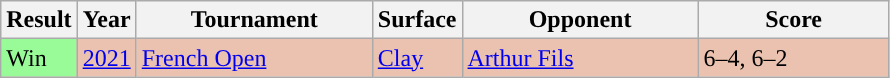<table class="wikitable">
<tr>
<th>Result</th>
<th>Year</th>
<th width=150>Tournament</th>
<th>Surface</th>
<th width=150>Opponent</th>
<th width=120 class="unsortable">Score</th>
</tr>
<tr style="background:#ebc2af;">
<td bgcolor=98fb98>Win</td>
<td><a href='#'>2021</a></td>
<td><a href='#'>French Open</a></td>
<td><a href='#'>Clay</a></td>
<td> <a href='#'>Arthur Fils</a></td>
<td>6–4, 6–2</td>
</tr>
</table>
